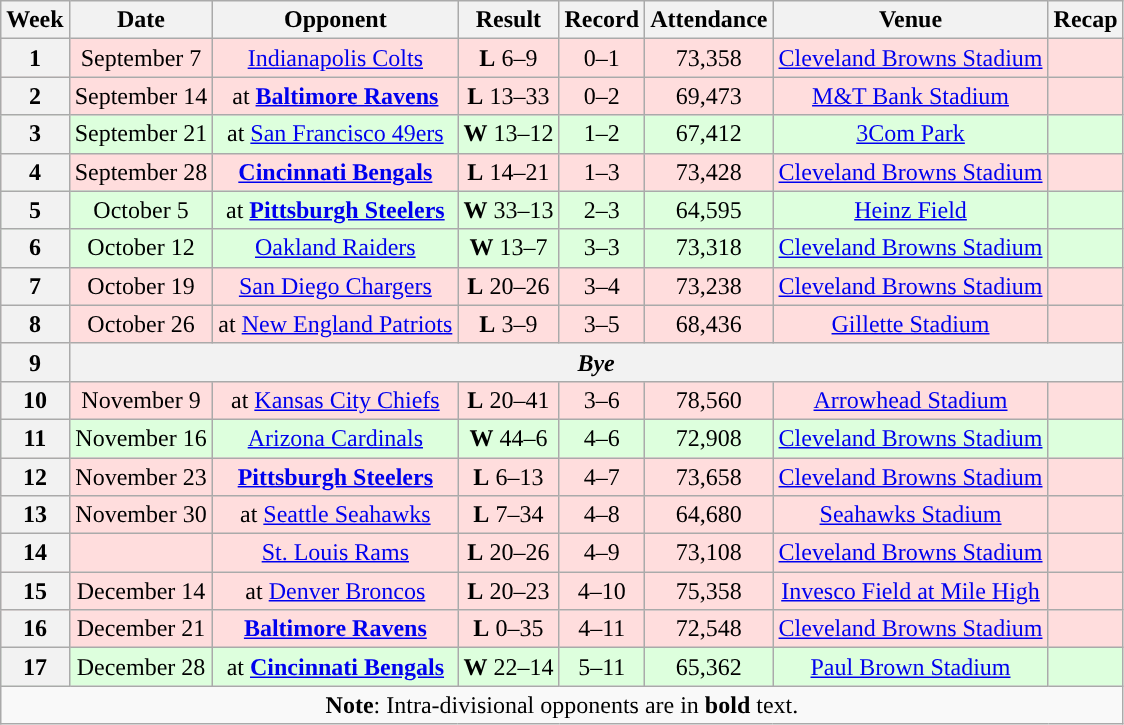<table class="wikitable" style="text-align:center">
<tr>
<th>Week</th>
<th>Date</th>
<th>Opponent</th>
<th>Result</th>
<th>Record</th>
<th>Attendance</th>
<th>Venue</th>
<th>Recap</th>
</tr>
<tr style="background: #ffdddd;">
<th>1</th>
<td>September 7</td>
<td><a href='#'>Indianapolis Colts</a></td>
<td><strong>L</strong> 6–9</td>
<td>0–1</td>
<td>73,358</td>
<td><a href='#'>Cleveland Browns Stadium</a></td>
<td></td>
</tr>
<tr style="background: #ffdddd;">
<th>2</th>
<td>September 14</td>
<td>at <strong><a href='#'>Baltimore Ravens</a></strong></td>
<td><strong>L</strong> 13–33</td>
<td>0–2</td>
<td>69,473</td>
<td><a href='#'>M&T Bank Stadium</a></td>
<td></td>
</tr>
<tr style="background: #ddffdd;">
<th>3</th>
<td>September 21</td>
<td>at <a href='#'>San Francisco 49ers</a></td>
<td><strong>W</strong> 13–12</td>
<td>1–2</td>
<td>67,412</td>
<td><a href='#'>3Com Park</a></td>
<td></td>
</tr>
<tr style="background: #ffdddd;">
<th>4</th>
<td>September 28</td>
<td><strong><a href='#'>Cincinnati Bengals</a></strong></td>
<td><strong>L</strong> 14–21</td>
<td>1–3</td>
<td>73,428</td>
<td><a href='#'>Cleveland Browns Stadium</a></td>
<td></td>
</tr>
<tr style="background: #ddffdd;">
<th>5</th>
<td>October 5</td>
<td>at <strong><a href='#'>Pittsburgh Steelers</a></strong></td>
<td><strong>W</strong> 33–13</td>
<td>2–3</td>
<td>64,595</td>
<td><a href='#'>Heinz Field</a></td>
<td></td>
</tr>
<tr style="background: #ddffdd;">
<th>6</th>
<td>October 12</td>
<td><a href='#'>Oakland Raiders</a></td>
<td><strong>W</strong> 13–7</td>
<td>3–3</td>
<td>73,318</td>
<td><a href='#'>Cleveland Browns Stadium</a></td>
<td></td>
</tr>
<tr style="background: #ffdddd;">
<th>7</th>
<td>October 19</td>
<td><a href='#'>San Diego Chargers</a></td>
<td><strong>L</strong> 20–26</td>
<td>3–4</td>
<td>73,238</td>
<td><a href='#'>Cleveland Browns Stadium</a></td>
<td></td>
</tr>
<tr style="background: #ffdddd;">
<th>8</th>
<td>October 26</td>
<td>at <a href='#'>New England Patriots</a></td>
<td><strong>L</strong> 3–9</td>
<td>3–5</td>
<td>68,436</td>
<td><a href='#'>Gillette Stadium</a></td>
<td></td>
</tr>
<tr>
<th>9</th>
<th colspan="9" align="center"><em>Bye</em></th>
</tr>
<tr style="background: #ffdddd;">
<th>10</th>
<td>November 9</td>
<td>at <a href='#'>Kansas City Chiefs</a></td>
<td><strong>L</strong> 20–41</td>
<td>3–6</td>
<td>78,560</td>
<td><a href='#'>Arrowhead Stadium</a></td>
<td></td>
</tr>
<tr style="background: #ddffdd;">
<th>11</th>
<td>November 16</td>
<td><a href='#'>Arizona Cardinals</a></td>
<td><strong>W</strong> 44–6</td>
<td>4–6</td>
<td>72,908</td>
<td><a href='#'>Cleveland Browns Stadium</a></td>
<td></td>
</tr>
<tr style="background: #ffdddd;">
<th>12</th>
<td>November 23</td>
<td><strong><a href='#'>Pittsburgh Steelers</a></strong></td>
<td><strong>L</strong> 6–13</td>
<td>4–7</td>
<td>73,658</td>
<td><a href='#'>Cleveland Browns Stadium</a></td>
<td></td>
</tr>
<tr style="background: #ffdddd;">
<th>13</th>
<td>November 30</td>
<td>at <a href='#'>Seattle Seahawks</a></td>
<td><strong>L</strong> 7–34</td>
<td>4–8</td>
<td>64,680</td>
<td><a href='#'>Seahawks Stadium</a></td>
<td></td>
</tr>
<tr style="background: #ffdddd;">
<th>14</th>
<td></td>
<td><a href='#'>St. Louis Rams</a></td>
<td><strong>L</strong> 20–26</td>
<td>4–9</td>
<td>73,108</td>
<td><a href='#'>Cleveland Browns Stadium</a></td>
<td></td>
</tr>
<tr style="background: #ffdddd;">
<th>15</th>
<td>December 14</td>
<td>at <a href='#'>Denver Broncos</a></td>
<td><strong>L</strong> 20–23</td>
<td>4–10</td>
<td>75,358</td>
<td><a href='#'>Invesco Field at Mile High</a></td>
<td></td>
</tr>
<tr style="background: #ffdddd;">
<th>16</th>
<td>December 21</td>
<td><strong><a href='#'>Baltimore Ravens</a></strong></td>
<td><strong>L</strong> 0–35</td>
<td>4–11</td>
<td>72,548</td>
<td><a href='#'>Cleveland Browns Stadium</a></td>
<td></td>
</tr>
<tr style="background: #ddffdd;">
<th>17</th>
<td>December 28</td>
<td>at <strong><a href='#'>Cincinnati Bengals</a></strong></td>
<td><strong>W</strong> 22–14</td>
<td>5–11</td>
<td>65,362</td>
<td><a href='#'>Paul Brown Stadium</a></td>
<td></td>
</tr>
<tr>
<td colspan="8"><strong>Note</strong>: Intra-divisional opponents are in <strong>bold</strong> text.</td>
</tr>
</table>
